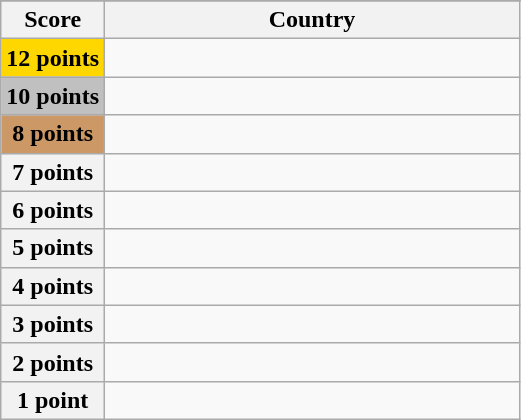<table class="wikitable">
<tr>
</tr>
<tr>
<th scope="col" width="20%">Score</th>
<th scope="col">Country</th>
</tr>
<tr>
<th scope="row" style="background:gold">12 points</th>
<td></td>
</tr>
<tr>
<th scope="row" style="background:silver">10 points</th>
<td></td>
</tr>
<tr>
<th scope="row" style="background:#CC9966">8 points</th>
<td></td>
</tr>
<tr>
<th scope="row">7 points</th>
<td></td>
</tr>
<tr>
<th scope="row">6 points</th>
<td></td>
</tr>
<tr>
<th scope="row">5 points</th>
<td></td>
</tr>
<tr>
<th scope="row">4 points</th>
<td></td>
</tr>
<tr>
<th scope="row">3 points</th>
<td></td>
</tr>
<tr>
<th scope="row">2 points</th>
<td></td>
</tr>
<tr>
<th scope="row">1 point</th>
<td></td>
</tr>
</table>
